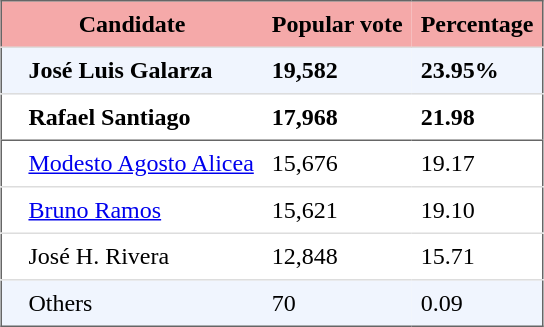<table style="border: 1px solid #666666; border-collapse: collapse" align="center" cellpadding="6">
<tr style="background-color: #F5A9A9">
<th colspan="2">Candidate</th>
<th>Popular vote</th>
<th>Percentage</th>
</tr>
<tr style="background-color: #F0F5FE">
<td style="border-top: 1px solid #DDDDDD"></td>
<td style="border-top: 1px solid #DDDDDD"><strong>José Luis Galarza</strong></td>
<td style="border-top: 1px solid #DDDDDD"><strong>19,582</strong></td>
<td style="border-top: 1px solid #DDDDDD"><strong>23.95%</strong></td>
</tr>
<tr>
<td style="border-top: 1px solid #DDDDDD"></td>
<td style="border-top: 1px solid #DDDDDD"><strong>Rafael Santiago</strong></td>
<td style="border-top: 1px solid #DDDDDD"><strong>17,968</strong></td>
<td style="border-top: 1px solid #DDDDDD"><strong>21.98</strong></td>
</tr>
<tr>
<td style="border-top: 1px solid #666666"></td>
<td style="border-top: 1px solid #666666"><a href='#'>Modesto Agosto Alicea</a></td>
<td style="border-top: 1px solid #666666">15,676</td>
<td style="border-top: 1px solid #666666">19.17</td>
</tr>
<tr>
<td style="border-top: 1px solid #DDDDDD"></td>
<td style="border-top: 1px solid #DDDDDD"><a href='#'>Bruno Ramos</a></td>
<td style="border-top: 1px solid #DDDDDD">15,621</td>
<td style="border-top: 1px solid #DDDDDD">19.10</td>
</tr>
<tr>
<td style="border-top: 1px solid #DDDDDD"></td>
<td style="border-top: 1px solid #DDDDDD">José H. Rivera</td>
<td style="border-top: 1px solid #DDDDDD">12,848</td>
<td style="border-top: 1px solid #DDDDDD">15.71</td>
</tr>
<tr style="background-color: #F0F5FE">
<td style="border-top: 1px solid #DDDDDD"></td>
<td style="border-top: 1px solid #DDDDDD">Others</td>
<td style="border-top: 1px solid #DDDDDD">70</td>
<td style="border-top: 1px solid #DDDDDD">0.09</td>
</tr>
</table>
